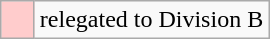<table class="wikitable">
<tr>
<td width=15px bgcolor=#fcc></td>
<td>relegated to Division B</td>
</tr>
</table>
